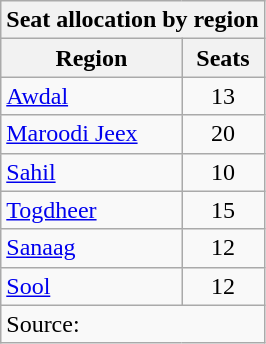<table class=wikitable>
<tr>
<th colspan=3>Seat allocation by region</th>
</tr>
<tr>
<th>Region</th>
<th>Seats</th>
</tr>
<tr>
<td><a href='#'>Awdal</a></td>
<td align=center>13</td>
</tr>
<tr>
<td><a href='#'>Maroodi Jeex</a></td>
<td align="center">20</td>
</tr>
<tr>
<td><a href='#'> Sahil</a></td>
<td align=center>10</td>
</tr>
<tr>
<td><a href='#'>Togdheer</a></td>
<td align=center>15</td>
</tr>
<tr>
<td><a href='#'>Sanaag</a></td>
<td align=center>12</td>
</tr>
<tr>
<td><a href='#'>Sool</a></td>
<td align=center>12</td>
</tr>
<tr>
<td colspan=2>Source: </td>
</tr>
</table>
